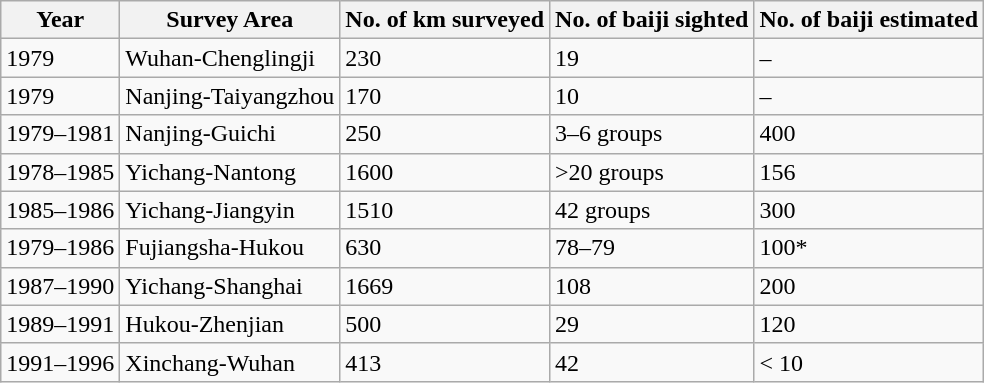<table class="wikitable">
<tr>
<th>Year</th>
<th>Survey Area</th>
<th>No. of km surveyed</th>
<th>No. of baiji sighted</th>
<th>No. of baiji estimated</th>
</tr>
<tr>
<td>1979</td>
<td>Wuhan-Chenglingji</td>
<td>230</td>
<td>19</td>
<td>–</td>
</tr>
<tr>
<td>1979</td>
<td>Nanjing-Taiyangzhou</td>
<td>170</td>
<td>10</td>
<td>–</td>
</tr>
<tr>
<td>1979–1981</td>
<td>Nanjing-Guichi</td>
<td>250</td>
<td>3–6 groups</td>
<td>400</td>
</tr>
<tr>
<td>1978–1985</td>
<td>Yichang-Nantong</td>
<td>1600</td>
<td>>20 groups</td>
<td>156</td>
</tr>
<tr>
<td>1985–1986</td>
<td>Yichang-Jiangyin</td>
<td>1510</td>
<td>42 groups</td>
<td>300</td>
</tr>
<tr>
<td>1979–1986</td>
<td>Fujiangsha-Hukou</td>
<td>630</td>
<td>78–79</td>
<td>100*</td>
</tr>
<tr>
<td>1987–1990</td>
<td>Yichang-Shanghai</td>
<td>1669</td>
<td>108</td>
<td>200</td>
</tr>
<tr>
<td>1989–1991</td>
<td>Hukou-Zhenjian</td>
<td>500</td>
<td>29</td>
<td>120</td>
</tr>
<tr>
<td>1991–1996</td>
<td>Xinchang-Wuhan</td>
<td>413</td>
<td>42</td>
<td>< 10</td>
</tr>
</table>
